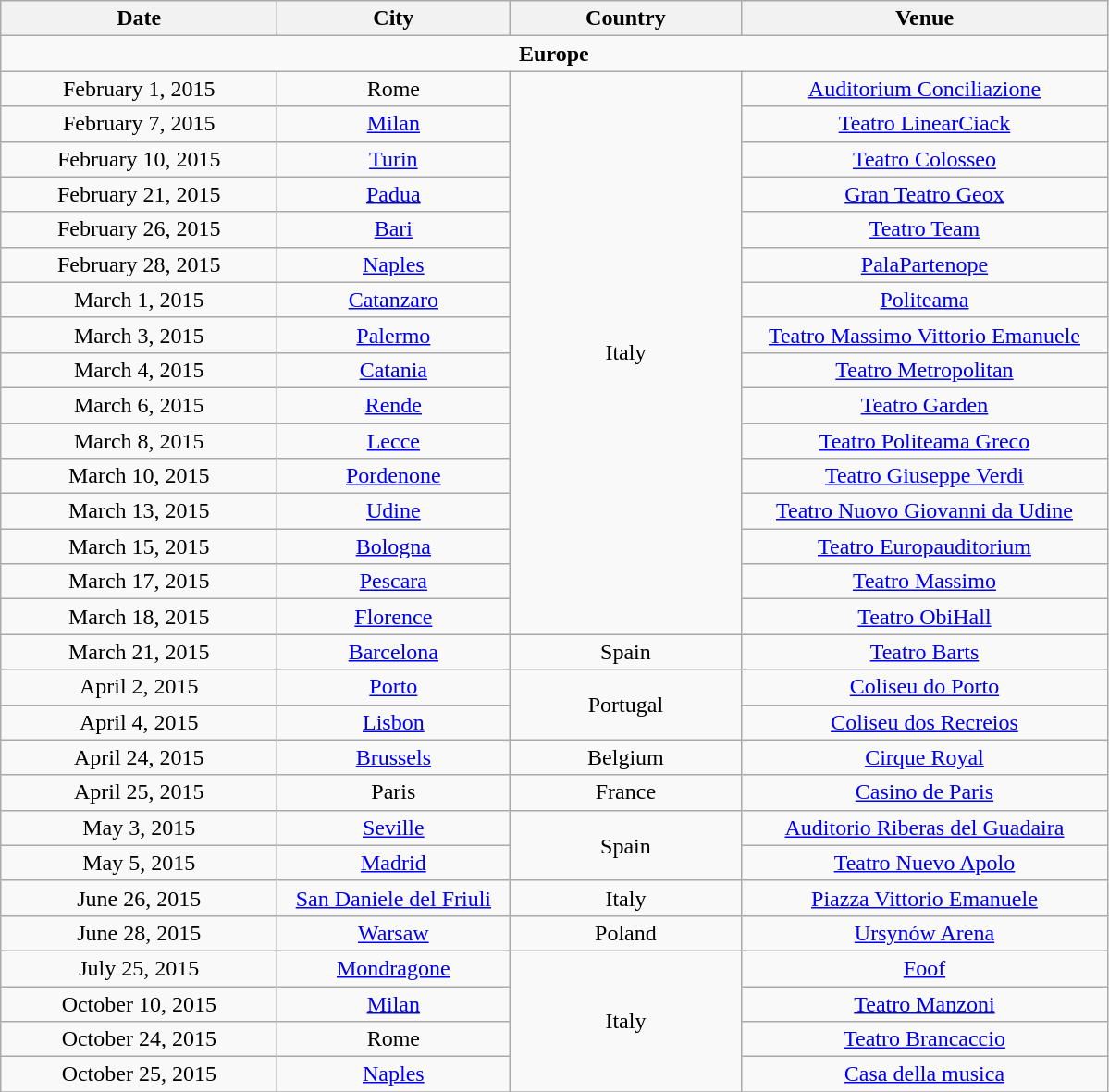<table class="wikitable plainrowheaders" style="text-align:center;">
<tr>
<th scope="col" style="width:12em;">Date</th>
<th scope="col" style="width:10em;">City</th>
<th scope="col" style="width:10em;">Country</th>
<th scope="col" style="width:16em;">Venue</th>
</tr>
<tr>
<td colspan="4" align="center"><strong>Europe</strong></td>
</tr>
<tr>
<td>February 1, 2015</td>
<td>Rome</td>
<td rowspan="16">Italy</td>
<td><a href='#'>Auditorium Conciliazione</a></td>
</tr>
<tr>
<td>February 7, 2015</td>
<td><a href='#'>Milan</a></td>
<td><a href='#'>Teatro LinearCiack</a></td>
</tr>
<tr>
<td>February 10, 2015</td>
<td><a href='#'>Turin</a></td>
<td><a href='#'>Teatro Colosseo</a></td>
</tr>
<tr>
<td>February 21, 2015</td>
<td><a href='#'>Padua</a></td>
<td><a href='#'>Gran Teatro Geox</a></td>
</tr>
<tr>
<td>February 26, 2015</td>
<td><a href='#'>Bari</a></td>
<td><a href='#'>Teatro Team</a></td>
</tr>
<tr>
<td>February 28, 2015</td>
<td><a href='#'>Naples</a></td>
<td><a href='#'>PalaPartenope</a></td>
</tr>
<tr>
<td>March 1, 2015</td>
<td><a href='#'>Catanzaro</a></td>
<td><a href='#'>Politeama</a></td>
</tr>
<tr>
<td>March 3, 2015</td>
<td><a href='#'>Palermo</a></td>
<td><a href='#'>Teatro Massimo Vittorio Emanuele</a></td>
</tr>
<tr>
<td>March 4, 2015</td>
<td><a href='#'>Catania</a></td>
<td><a href='#'>Teatro Metropolitan</a></td>
</tr>
<tr>
<td>March 6, 2015</td>
<td><a href='#'>Rende</a></td>
<td><a href='#'>Teatro Garden</a></td>
</tr>
<tr>
<td>March 8, 2015</td>
<td><a href='#'>Lecce</a></td>
<td><a href='#'>Teatro Politeama Greco</a></td>
</tr>
<tr>
<td>March 10, 2015</td>
<td><a href='#'>Pordenone</a></td>
<td><a href='#'>Teatro Giuseppe Verdi</a></td>
</tr>
<tr>
<td>March 13, 2015</td>
<td><a href='#'>Udine</a></td>
<td><a href='#'>Teatro Nuovo Giovanni da Udine</a></td>
</tr>
<tr>
<td>March 15, 2015</td>
<td><a href='#'>Bologna</a></td>
<td><a href='#'>Teatro Europauditorium</a></td>
</tr>
<tr>
<td>March 17, 2015</td>
<td><a href='#'>Pescara</a></td>
<td><a href='#'>Teatro Massimo</a></td>
</tr>
<tr>
<td>March 18, 2015</td>
<td><a href='#'>Florence</a></td>
<td><a href='#'>Teatro ObiHall</a></td>
</tr>
<tr>
<td>March 21, 2015</td>
<td><a href='#'>Barcelona</a></td>
<td rowspan="1">Spain</td>
<td><a href='#'>Teatro Barts</a></td>
</tr>
<tr>
<td>April 2, 2015</td>
<td><a href='#'>Porto</a></td>
<td rowspan="2">Portugal</td>
<td><a href='#'>Coliseu do Porto</a></td>
</tr>
<tr>
<td>April 4, 2015</td>
<td><a href='#'>Lisbon</a></td>
<td><a href='#'>Coliseu dos Recreios</a></td>
</tr>
<tr>
<td>April 24, 2015</td>
<td><a href='#'>Brussels</a></td>
<td rowspan="1">Belgium</td>
<td><a href='#'>Cirque Royal</a></td>
</tr>
<tr>
<td>April 25, 2015</td>
<td>Paris</td>
<td rowspan="1">France</td>
<td><a href='#'>Casino de Paris</a></td>
</tr>
<tr>
<td>May 3, 2015</td>
<td><a href='#'>Seville</a></td>
<td rowspan="2">Spain</td>
<td><a href='#'>Auditorio Riberas del Guadaira</a></td>
</tr>
<tr>
<td>May 5, 2015</td>
<td><a href='#'>Madrid</a></td>
<td><a href='#'>Teatro Nuevo Apolo</a></td>
</tr>
<tr>
<td>June 26, 2015</td>
<td><a href='#'>San Daniele del Friuli</a></td>
<td rowspan="1">Italy</td>
<td><a href='#'>Piazza Vittorio Emanuele</a></td>
</tr>
<tr>
<td>June 28, 2015</td>
<td><a href='#'>Warsaw</a></td>
<td rowspan="1">Poland</td>
<td><a href='#'>Ursynów Arena</a></td>
</tr>
<tr>
<td>July 25, 2015</td>
<td><a href='#'>Mondragone</a></td>
<td rowspan="4">Italy</td>
<td><a href='#'>Foof</a></td>
</tr>
<tr>
<td>October 10, 2015</td>
<td><a href='#'>Milan</a></td>
<td><a href='#'>Teatro Manzoni</a></td>
</tr>
<tr>
<td>October 24, 2015</td>
<td>Rome</td>
<td><a href='#'>Teatro Brancaccio</a></td>
</tr>
<tr>
<td>October 25, 2015</td>
<td><a href='#'>Naples</a></td>
<td><a href='#'>Casa della musica</a></td>
</tr>
<tr>
</tr>
</table>
